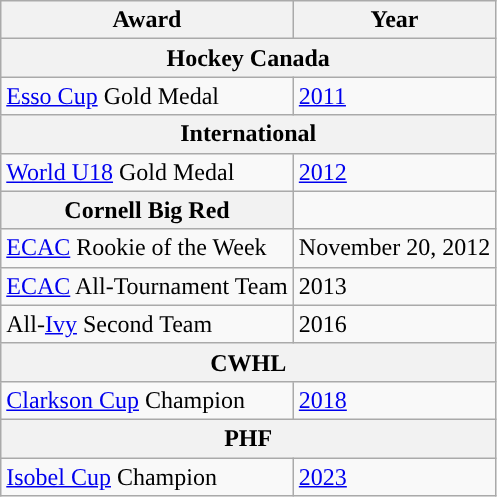<table class="wikitable">
<tr>
<th>Award</th>
<th>Year</th>
</tr>
<tr>
<th colspan="2">Hockey Canada</th>
</tr>
<tr>
<td><a href='#'>Esso Cup</a> Gold Medal</td>
<td><a href='#'>2011</a></td>
</tr>
<tr>
<th colspan="2">International</th>
</tr>
<tr>
<td><a href='#'>World U18</a> Gold Medal</td>
<td><a href='#'>2012</a></td>
</tr>
<tr>
<th>Cornell Big Red</th>
</tr>
<tr>
<td><a href='#'>ECAC</a> Rookie of the Week</td>
<td>November 20, 2012</td>
</tr>
<tr>
<td><a href='#'>ECAC</a> All-Tournament Team</td>
<td>2013</td>
</tr>
<tr>
<td>All-<a href='#'>Ivy</a> Second Team</td>
<td>2016</td>
</tr>
<tr>
<th colspan="2">CWHL</th>
</tr>
<tr>
<td><a href='#'>Clarkson Cup</a> Champion</td>
<td><a href='#'>2018</a></td>
</tr>
<tr>
<th colspan="2">PHF</th>
</tr>
<tr>
<td><a href='#'>Isobel Cup</a> Champion</td>
<td><a href='#'>2023</a></td>
</tr>
</table>
